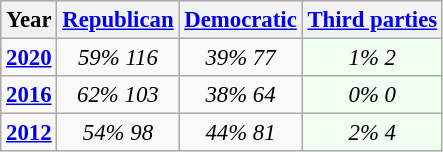<table class="wikitable" align="center" style="float:center; margin: 1em 1em 1em 0; font-size: 95%;">
<tr>
<th>Year</th>
<th><a href='#'>Republican</a></th>
<th><a href='#'>Democratic</a></th>
<th><a href='#'>Third parties</a></th>
</tr>
<tr>
<td><strong><a href='#'>2020</a></strong></td>
<td style="text-align:center;" ><em>59%</em> <em>116</em></td>
<td style="text-align:center;" ><em>39%</em> <em>77</em></td>
<td style="text-align:center; background:honeyDew;"><em>1%</em> <em>2</em></td>
</tr>
<tr>
<td><strong><a href='#'>2016</a></strong></td>
<td style="text-align:center;" ><em>62%</em> <em>103</em></td>
<td style="text-align:center;" ><em>38%</em> <em>64</em></td>
<td style="text-align:center; background:honeyDew;"><em>0%</em> <em>0</em></td>
</tr>
<tr>
<td><strong><a href='#'>2012</a></strong></td>
<td style="text-align:center;" ><em>54%</em> <em>98</em></td>
<td style="text-align:center;" ><em>44%</em> <em>81</em></td>
<td style="text-align:center; background:honeyDew;"><em>2%</em> <em>4</em></td>
</tr>
</table>
